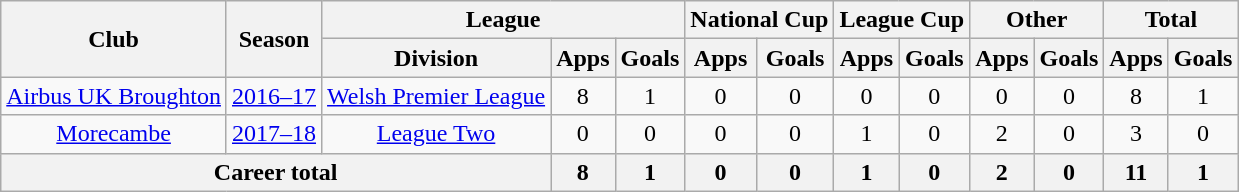<table class=wikitable style="text-align: center">
<tr>
<th rowspan=2>Club</th>
<th rowspan=2>Season</th>
<th colspan=3>League</th>
<th colspan=2>National Cup</th>
<th colspan=2>League Cup</th>
<th colspan=2>Other</th>
<th colspan=2>Total</th>
</tr>
<tr>
<th>Division</th>
<th>Apps</th>
<th>Goals</th>
<th>Apps</th>
<th>Goals</th>
<th>Apps</th>
<th>Goals</th>
<th>Apps</th>
<th>Goals</th>
<th>Apps</th>
<th>Goals</th>
</tr>
<tr>
<td rowspan=1><a href='#'>Airbus UK Broughton</a></td>
<td><a href='#'>2016–17</a></td>
<td><a href='#'>Welsh Premier League</a></td>
<td>8</td>
<td>1</td>
<td>0</td>
<td>0</td>
<td>0</td>
<td>0</td>
<td>0</td>
<td>0</td>
<td>8</td>
<td>1</td>
</tr>
<tr>
<td rowspan=1><a href='#'>Morecambe</a></td>
<td><a href='#'>2017–18</a></td>
<td><a href='#'>League Two</a></td>
<td>0</td>
<td>0</td>
<td>0</td>
<td>0</td>
<td>1</td>
<td>0</td>
<td>2</td>
<td>0</td>
<td>3</td>
<td>0</td>
</tr>
<tr>
<th colspan=3>Career total</th>
<th>8</th>
<th>1</th>
<th>0</th>
<th>0</th>
<th>1</th>
<th>0</th>
<th>2</th>
<th>0</th>
<th>11</th>
<th>1</th>
</tr>
</table>
